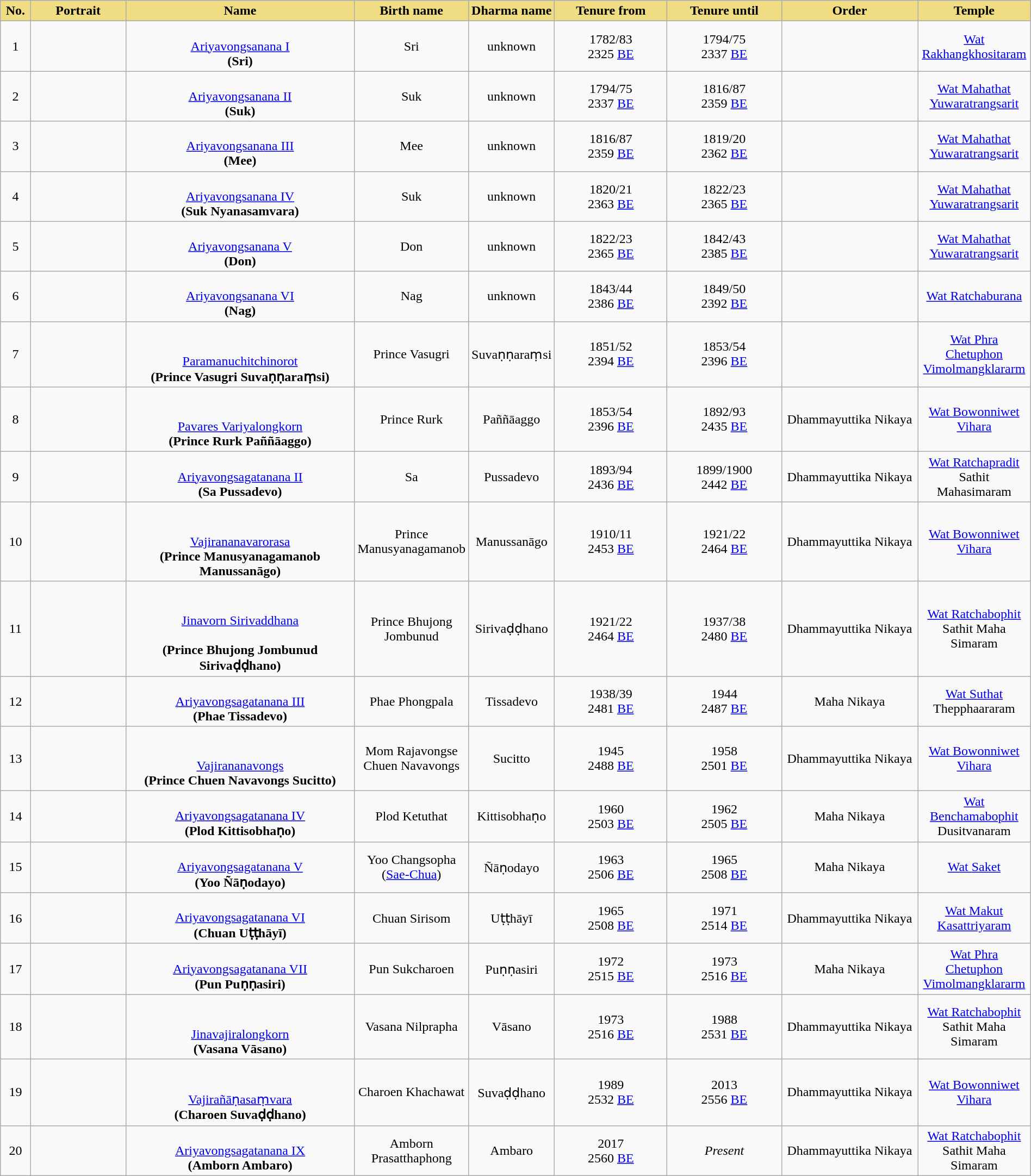<table width=100% class="wikitable">
<tr>
<th style="background-color:#F0DC82" width=3%>No.</th>
<th style="background-color:#F0DC82" width=10%>Portrait</th>
<th style="background-color:#F0DC82" width=24%>Name</th>
<th style="background-color:#F0DC82" width=7%>Birth name</th>
<th style="background-color:#F0DC82" width=7%>Dharma name</th>
<th style="background-color:#F0DC82" width=12%>Tenure from</th>
<th style="background-color:#F0DC82" width=12%>Tenure until</th>
<th style="background-color:#F0DC82" width=14%>Order</th>
<th style="background-color:#F0DC82" width=14%>Temple</th>
</tr>
<tr>
<td align="center">1</td>
<td align="center"></td>
<td align="center"><br> <a href='#'>Ariyavongsanana I</a><br><strong>(Sri)</strong></td>
<td align="center">Sri</td>
<td align="center">unknown</td>
<td align="center">1782/83<br>2325 <a href='#'>BE</a></td>
<td align="center">1794/75<br>2337 <a href='#'>BE</a></td>
<td align="center"></td>
<td align="center"><a href='#'>Wat Rakhangkhositaram</a></td>
</tr>
<tr>
<td align="center">2</td>
<td align="center"></td>
<td align="center"><br> <a href='#'>Ariyavongsanana II</a><br><strong>(Suk)</strong></td>
<td align="center">Suk</td>
<td align="center">unknown</td>
<td align="center">1794/75<br>2337 <a href='#'>BE</a></td>
<td align="center">1816/87<br>2359 <a href='#'>BE</a></td>
<td align="center"></td>
<td align="center"><a href='#'>Wat Mahathat Yuwaratrangsarit</a></td>
</tr>
<tr>
<td align="center">3</td>
<td align="center"></td>
<td align="center"><br> <a href='#'>Ariyavongsanana III</a><br><strong>(Mee)</strong></td>
<td align="center">Mee</td>
<td align="center">unknown</td>
<td align="center">1816/87<br>2359 <a href='#'>BE</a></td>
<td align="center">1819/20<br>2362 <a href='#'>BE</a></td>
<td align="center"></td>
<td align="center"><a href='#'>Wat Mahathat Yuwaratrangsarit</a></td>
</tr>
<tr>
<td align="center">4</td>
<td align="center"></td>
<td align="center"><br> <a href='#'>Ariyavongsanana IV</a><br><strong>(Suk Nyanasamvara)</strong></td>
<td align="center">Suk</td>
<td align="center">unknown</td>
<td align="center">1820/21<br>2363 <a href='#'>BE</a></td>
<td align="center">1822/23<br>2365 <a href='#'>BE</a></td>
<td align="center"></td>
<td align="center"><a href='#'>Wat Mahathat Yuwaratrangsarit</a></td>
</tr>
<tr>
<td align="center">5</td>
<td align="center"></td>
<td align="center"><br> <a href='#'>Ariyavongsanana V</a><br><strong>(Don)</strong></td>
<td align="center">Don</td>
<td align="center">unknown</td>
<td align="center">1822/23<br>2365 <a href='#'>BE</a></td>
<td align="center">1842/43<br>2385 <a href='#'>BE</a></td>
<td align="center"></td>
<td align="center"><a href='#'>Wat Mahathat Yuwaratrangsarit</a></td>
</tr>
<tr>
<td align="center">6</td>
<td align="center"></td>
<td align="center"><br> <a href='#'>Ariyavongsanana VI</a><br><strong>(Nag)</strong></td>
<td align="center">Nag</td>
<td align="center">unknown</td>
<td align="center">1843/44<br>2386 <a href='#'>BE</a></td>
<td align="center">1849/50<br>2392 <a href='#'>BE</a></td>
<td align="center"></td>
<td align="center"><a href='#'>Wat Ratchaburana</a></td>
</tr>
<tr>
<td align="center">7</td>
<td align="center"></td>
<td align="center"><br><br><a href='#'>Paramanuchitchinorot</a><br><strong>(Prince Vasugri Suvaṇṇaraṃsi)</strong></td>
<td align="center">Prince Vasugri</td>
<td align="center">Suvaṇṇaraṃsi</td>
<td align="center">1851/52<br>2394 <a href='#'>BE</a></td>
<td align="center">1853/54<br>2396 <a href='#'>BE</a></td>
<td align="center"></td>
<td align="center"><a href='#'>Wat Phra Chetuphon Vimolmangklararm</a></td>
</tr>
<tr>
<td align="center">8</td>
<td align="center"></td>
<td align="center"><br><br><a href='#'>Pavares Variyalongkorn</a><br><strong>(Prince Rurk Paññāaggo)</strong></td>
<td align="center">Prince Rurk</td>
<td align="center">Paññāaggo</td>
<td align="center">1853/54<br>2396 <a href='#'>BE</a></td>
<td align="center">1892/93<br>2435 <a href='#'>BE</a></td>
<td align="center">Dhammayuttika Nikaya</td>
<td align="center"><a href='#'>Wat Bowonniwet Vihara</a></td>
</tr>
<tr>
<td align="center">9</td>
<td align="center"></td>
<td align="center"><br> <a href='#'>Ariyavongsagatanana II</a><br><strong>(Sa Pussadevo)</strong></td>
<td align="center">Sa</td>
<td align="center">Pussadevo</td>
<td align="center">1893/94<br>2436 <a href='#'>BE</a></td>
<td align="center">1899/1900<br>2442 <a href='#'>BE</a></td>
<td align="center">Dhammayuttika Nikaya</td>
<td align="center"><a href='#'>Wat Ratchapradit</a> Sathit Mahasimaram</td>
</tr>
<tr>
<td align="center">10</td>
<td align="center"></td>
<td align="center"><br><br><a href='#'>Vajirananavarorasa</a><br><strong>(Prince Manusyanagamanob Manussanāgo)</strong></td>
<td align="center">Prince Manusyanagamanob</td>
<td align="center">Manussanāgo</td>
<td align="center">1910/11<br>2453 <a href='#'>BE</a></td>
<td align="center">1921/22<br>2464 <a href='#'>BE</a></td>
<td align="center">Dhammayuttika Nikaya</td>
<td align="center"><a href='#'>Wat Bowonniwet Vihara</a></td>
</tr>
<tr>
<td align="center">11</td>
<td align="center"></td>
<td align="center"><br><br><a href='#'>Jinavorn Sirivaddhana</a><br><br><strong>(Prince Bhujong Jombunud Sirivaḍḍhano)</strong></td>
<td align="center">Prince Bhujong Jombunud</td>
<td align="center">Sirivaḍḍhano</td>
<td align="center">1921/22<br>2464 <a href='#'>BE</a></td>
<td align="center">1937/38<br>2480 <a href='#'>BE</a></td>
<td align="center">Dhammayuttika Nikaya</td>
<td align="center"><a href='#'>Wat Ratchabophit</a> Sathit Maha Simaram</td>
</tr>
<tr>
<td align="center">12</td>
<td align="center"></td>
<td align="center"><br> <a href='#'>Ariyavongsagatanana III</a><br><strong>(Phae Tissadevo)</strong></td>
<td align="center">Phae Phongpala</td>
<td align="center">Tissadevo</td>
<td align="center">1938/39<br>2481 <a href='#'>BE</a></td>
<td align="center">1944<br>2487 <a href='#'>BE</a></td>
<td align="center">Maha Nikaya</td>
<td align="center"><a href='#'>Wat Suthat</a> Thepphaararam</td>
</tr>
<tr>
<td align="center">13</td>
<td align="center"></td>
<td align="center"><br><br><a href='#'>Vajirananavongs</a><br><strong>(Prince Chuen Navavongs Sucitto)</strong></td>
<td align="center">Mom Rajavongse Chuen Navavongs</td>
<td align="center">Sucitto</td>
<td align="center">1945<br>2488 <a href='#'>BE</a></td>
<td align="center">1958<br>2501 <a href='#'>BE</a></td>
<td align="center">Dhammayuttika Nikaya</td>
<td align="center"><a href='#'>Wat Bowonniwet Vihara</a></td>
</tr>
<tr>
<td align="center">14</td>
<td align="center"></td>
<td align="center"><br> <a href='#'>Ariyavongsagatanana IV</a><br><strong>(Plod Kittisobhaṇo)</strong></td>
<td align="center">Plod Ketuthat</td>
<td align="center">Kittisobhaṇo</td>
<td align="center">1960<br>2503 <a href='#'>BE</a></td>
<td align="center">1962<br>2505 <a href='#'>BE</a></td>
<td align="center">Maha Nikaya</td>
<td align="center"><a href='#'>Wat Benchamabophit</a> Dusitvanaram</td>
</tr>
<tr>
<td align="center">15</td>
<td align="center"></td>
<td align="center"><br> <a href='#'>Ariyavongsagatanana V</a><br><strong>(Yoo Ñāṇodayo)</strong></td>
<td align="center">Yoo Changsopha (<a href='#'>Sae-Chua</a>)</td>
<td align="center">Ñāṇodayo</td>
<td align="center">1963<br>2506 <a href='#'>BE</a></td>
<td align="center">1965<br>2508 <a href='#'>BE</a></td>
<td align="center">Maha Nikaya</td>
<td align="center"><a href='#'>Wat Saket</a></td>
</tr>
<tr>
<td align="center">16</td>
<td align="center"></td>
<td align="center"><br> <a href='#'>Ariyavongsagatanana VI</a><br><strong>(Chuan Uṭṭhāyī)</strong></td>
<td align="center">Chuan Sirisom</td>
<td align="center">Uṭṭhāyī</td>
<td align="center">1965<br>2508 <a href='#'>BE</a></td>
<td align="center">1971<br>2514 <a href='#'>BE</a></td>
<td align="center">Dhammayuttika Nikaya</td>
<td align="center"><a href='#'>Wat Makut Kasattriyaram</a></td>
</tr>
<tr>
<td align="center">17</td>
<td align="center"></td>
<td align="center"><br><a href='#'>Ariyavongsagatanana VII</a><br><strong>(Pun Puṇṇasiri)</strong></td>
<td align="center">Pun Sukcharoen</td>
<td align="center">Puṇṇasiri</td>
<td align="center">1972<br>2515 <a href='#'>BE</a></td>
<td align="center">1973<br>2516 <a href='#'>BE</a></td>
<td align="center">Maha Nikaya</td>
<td align="center"><a href='#'>Wat Phra Chetuphon Vimolmangklararm</a></td>
</tr>
<tr>
<td align="center">18</td>
<td align="center"></td>
<td align="center"><br><br><a href='#'>Jinavajiralongkorn</a><br><strong>(Vasana Vāsano)</strong><br></td>
<td align="center">Vasana Nilprapha</td>
<td align="center">Vāsano</td>
<td align="center">1973<br>2516 <a href='#'>BE</a></td>
<td align="center">1988<br>2531 <a href='#'>BE</a></td>
<td align="center">Dhammayuttika Nikaya</td>
<td align="center"><a href='#'>Wat Ratchabophit</a> Sathit Maha Simaram</td>
</tr>
<tr>
<td align="center">19</td>
<td align="center"></td>
<td align="center"><br><br><a href='#'>Vajirañāṇasaṃvara</a><br><strong>(Charoen Suvaḍḍhano)</strong></td>
<td align="center">Charoen Khachawat</td>
<td align="center">Suvaḍḍhano</td>
<td align="center">1989<br>2532 <a href='#'>BE</a></td>
<td align="center">2013<br>2556 <a href='#'>BE</a></td>
<td align="center">Dhammayuttika Nikaya</td>
<td align="center"><a href='#'>Wat Bowonniwet Vihara</a></td>
</tr>
<tr>
<td align="center">20</td>
<td align="center"></td>
<td align="center"><br> <a href='#'>Ariyavongsagatanana IX</a><br><strong>(Amborn Ambaro)</strong></td>
<td align="center">Amborn Prasatthaphong</td>
<td align="center">Ambaro</td>
<td align="center">2017<br>2560 <a href='#'>BE</a></td>
<td align="center"><em>Present</em></td>
<td align="center">Dhammayuttika Nikaya</td>
<td align="center"><a href='#'>Wat Ratchabophit</a> Sathit Maha Simaram</td>
</tr>
</table>
